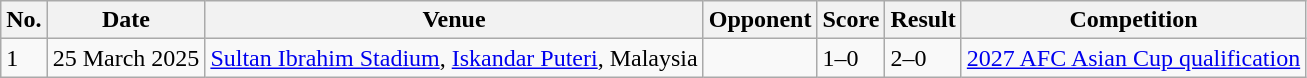<table class="wikitable sortable">
<tr>
<th>No.</th>
<th>Date</th>
<th>Venue</th>
<th>Opponent</th>
<th>Score</th>
<th>Result</th>
<th>Competition</th>
</tr>
<tr>
<td>1</td>
<td>25 March 2025</td>
<td><a href='#'>Sultan Ibrahim Stadium</a>, <a href='#'>Iskandar Puteri</a>, Malaysia</td>
<td></td>
<td>1–0</td>
<td>2–0</td>
<td><a href='#'>2027 AFC Asian Cup qualification</a></td>
</tr>
</table>
